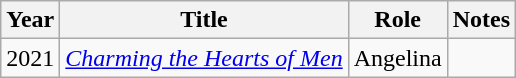<table class="wikitable sortable">
<tr>
<th>Year</th>
<th>Title</th>
<th>Role</th>
<th>Notes</th>
</tr>
<tr>
<td>2021</td>
<td><em><a href='#'>Charming the Hearts of Men</a></em></td>
<td>Angelina</td>
<td></td>
</tr>
</table>
